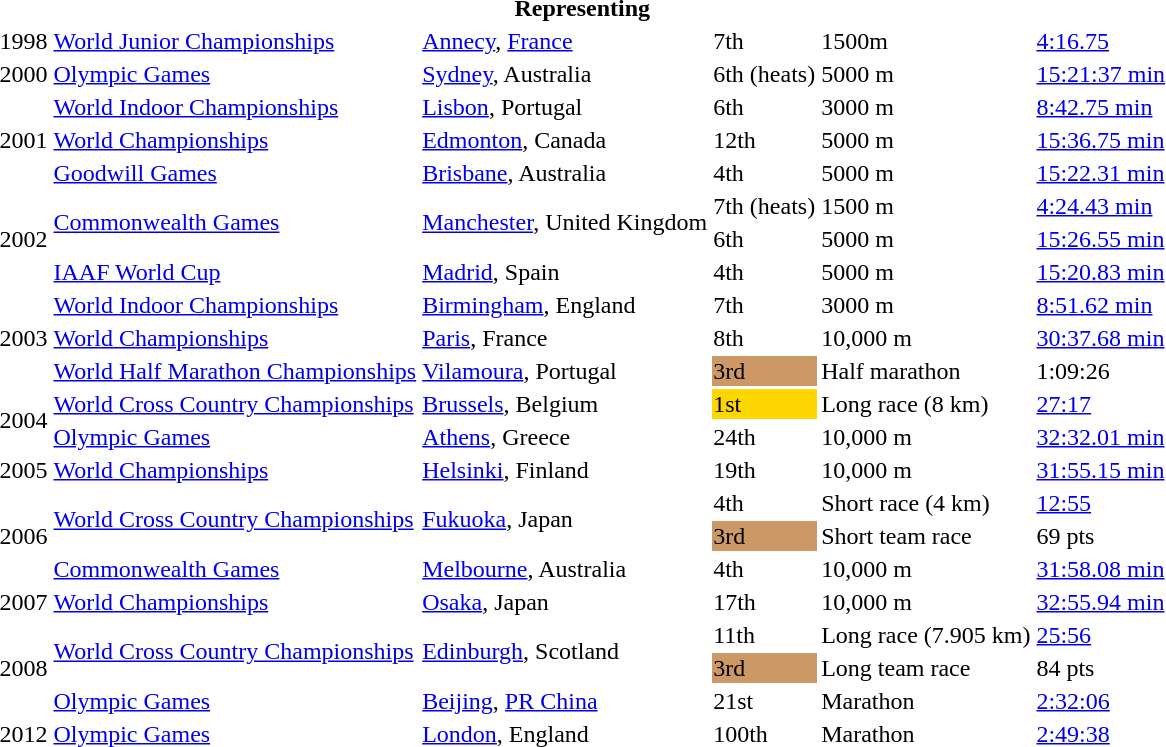<table>
<tr>
<th colspan="6">Representing </th>
</tr>
<tr>
<td>1998</td>
<td><a href='#'>World Junior Championships</a></td>
<td><a href='#'>Annecy</a>, <a href='#'>France</a></td>
<td>7th</td>
<td>1500m</td>
<td><a href='#'>4:16.75</a></td>
</tr>
<tr>
<td>2000</td>
<td><a href='#'>Olympic Games</a></td>
<td><a href='#'>Sydney</a>, Australia</td>
<td>6th (heats)</td>
<td>5000 m</td>
<td><a href='#'>15:21:37 min</a></td>
</tr>
<tr>
<td rowspan=3>2001</td>
<td><a href='#'>World Indoor Championships</a></td>
<td><a href='#'>Lisbon</a>, Portugal</td>
<td>6th</td>
<td>3000 m</td>
<td><a href='#'>8:42.75 min</a></td>
</tr>
<tr>
<td><a href='#'>World Championships</a></td>
<td><a href='#'>Edmonton</a>, Canada</td>
<td>12th</td>
<td>5000 m</td>
<td><a href='#'>15:36.75 min</a></td>
</tr>
<tr>
<td><a href='#'>Goodwill Games</a></td>
<td><a href='#'>Brisbane</a>, Australia</td>
<td>4th</td>
<td>5000 m</td>
<td><a href='#'>15:22.31 min</a></td>
</tr>
<tr>
<td rowspan=3>2002</td>
<td rowspan=2><a href='#'>Commonwealth Games</a></td>
<td rowspan=2><a href='#'>Manchester</a>, United Kingdom</td>
<td>7th (heats)</td>
<td>1500 m</td>
<td><a href='#'>4:24.43 min</a></td>
</tr>
<tr>
<td>6th</td>
<td>5000 m</td>
<td><a href='#'>15:26.55 min</a></td>
</tr>
<tr>
<td><a href='#'>IAAF World Cup</a></td>
<td><a href='#'>Madrid</a>, Spain</td>
<td>4th</td>
<td>5000 m</td>
<td><a href='#'>15:20.83 min</a></td>
</tr>
<tr>
<td rowspan=3>2003</td>
<td><a href='#'>World Indoor Championships</a></td>
<td><a href='#'>Birmingham</a>, England</td>
<td>7th</td>
<td>3000 m</td>
<td><a href='#'>8:51.62 min</a></td>
</tr>
<tr>
<td><a href='#'>World Championships</a></td>
<td><a href='#'>Paris</a>, France</td>
<td>8th</td>
<td>10,000 m</td>
<td><a href='#'>30:37.68 min</a></td>
</tr>
<tr>
<td><a href='#'>World Half Marathon Championships</a></td>
<td><a href='#'>Vilamoura</a>, Portugal</td>
<td bgcolor=cc9966>3rd</td>
<td>Half marathon</td>
<td>1:09:26</td>
</tr>
<tr>
<td rowspan=2>2004</td>
<td><a href='#'>World Cross Country Championships</a></td>
<td><a href='#'>Brussels</a>, Belgium</td>
<td bgcolor=gold>1st</td>
<td>Long race (8 km)</td>
<td><a href='#'>27:17</a></td>
</tr>
<tr>
<td><a href='#'>Olympic Games</a></td>
<td><a href='#'>Athens</a>, Greece</td>
<td>24th</td>
<td>10,000 m</td>
<td><a href='#'>32:32.01 min</a></td>
</tr>
<tr>
<td>2005</td>
<td><a href='#'>World Championships</a></td>
<td><a href='#'>Helsinki</a>, Finland</td>
<td>19th</td>
<td>10,000 m</td>
<td><a href='#'>31:55.15 min</a></td>
</tr>
<tr>
<td rowspan=3>2006</td>
<td rowspan=2><a href='#'>World Cross Country Championships</a></td>
<td rowspan=2><a href='#'>Fukuoka</a>, Japan</td>
<td>4th</td>
<td>Short race (4 km)</td>
<td><a href='#'>12:55</a></td>
</tr>
<tr>
<td bgcolor=cc9966>3rd</td>
<td>Short team race</td>
<td>69 pts</td>
</tr>
<tr>
<td><a href='#'>Commonwealth Games</a></td>
<td><a href='#'>Melbourne</a>, Australia</td>
<td>4th</td>
<td>10,000 m</td>
<td><a href='#'>31:58.08 min</a></td>
</tr>
<tr>
<td>2007</td>
<td><a href='#'>World Championships</a></td>
<td><a href='#'>Osaka</a>, Japan</td>
<td>17th</td>
<td>10,000 m</td>
<td><a href='#'>32:55.94 min</a></td>
</tr>
<tr>
<td rowspan=3>2008</td>
<td rowspan=2><a href='#'>World Cross Country Championships</a></td>
<td rowspan=2><a href='#'>Edinburgh</a>, Scotland</td>
<td>11th</td>
<td>Long race (7.905 km)</td>
<td><a href='#'>25:56</a></td>
</tr>
<tr>
<td bgcolor=cc9966>3rd</td>
<td>Long team race</td>
<td>84 pts</td>
</tr>
<tr>
<td><a href='#'>Olympic Games</a></td>
<td><a href='#'>Beijing</a>, <a href='#'>PR China</a></td>
<td>21st</td>
<td>Marathon</td>
<td><a href='#'>2:32:06</a></td>
</tr>
<tr>
<td>2012</td>
<td><a href='#'>Olympic Games</a></td>
<td><a href='#'>London</a>, England</td>
<td>100th</td>
<td>Marathon</td>
<td><a href='#'>2:49:38</a></td>
</tr>
<tr>
</tr>
</table>
